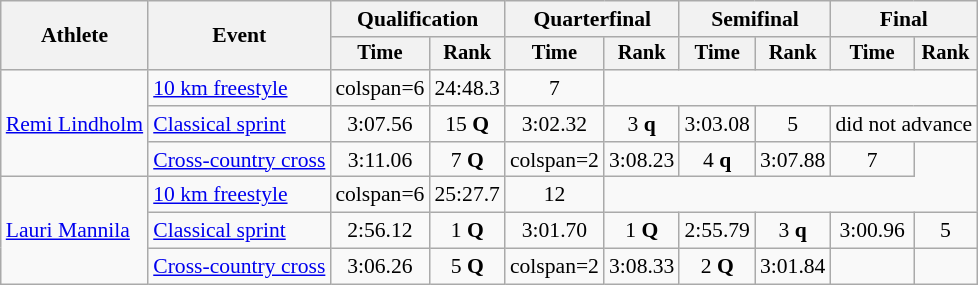<table class="wikitable" style="font-size:90%">
<tr>
<th rowspan="2">Athlete</th>
<th rowspan="2">Event</th>
<th colspan="2">Qualification</th>
<th colspan="2">Quarterfinal</th>
<th colspan="2">Semifinal</th>
<th colspan="2">Final</th>
</tr>
<tr style="font-size:95%">
<th>Time</th>
<th>Rank</th>
<th>Time</th>
<th>Rank</th>
<th>Time</th>
<th>Rank</th>
<th>Time</th>
<th>Rank</th>
</tr>
<tr align=center>
<td align=left rowspan=3><a href='#'>Remi Lindholm</a></td>
<td align=left><a href='#'>10 km freestyle</a></td>
<td>colspan=6 </td>
<td>24:48.3</td>
<td>7</td>
</tr>
<tr align=center>
<td align=left><a href='#'>Classical sprint</a></td>
<td>3:07.56</td>
<td>15 <strong>Q</strong></td>
<td>3:02.32</td>
<td>3 <strong>q</strong></td>
<td>3:03.08</td>
<td>5</td>
<td colspan=2>did not advance</td>
</tr>
<tr align=center>
<td align=left><a href='#'>Cross-country cross</a></td>
<td>3:11.06</td>
<td>7 <strong>Q</strong></td>
<td>colspan=2 </td>
<td>3:08.23</td>
<td>4 <strong>q</strong></td>
<td>3:07.88</td>
<td>7</td>
</tr>
<tr align=center>
<td align=left rowspan=3><a href='#'>Lauri Mannila</a></td>
<td align=left><a href='#'>10 km freestyle</a></td>
<td>colspan=6 </td>
<td>25:27.7</td>
<td>12</td>
</tr>
<tr align=center>
<td align=left><a href='#'>Classical sprint</a></td>
<td>2:56.12</td>
<td>1 <strong>Q</strong></td>
<td>3:01.70</td>
<td>1 <strong>Q</strong></td>
<td>2:55.79</td>
<td>3 <strong>q</strong></td>
<td>3:00.96</td>
<td>5</td>
</tr>
<tr align=center>
<td align=left><a href='#'>Cross-country cross</a></td>
<td>3:06.26</td>
<td>5 <strong>Q</strong></td>
<td>colspan=2 </td>
<td>3:08.33</td>
<td>2 <strong>Q</strong></td>
<td>3:01.84</td>
<td></td>
</tr>
</table>
